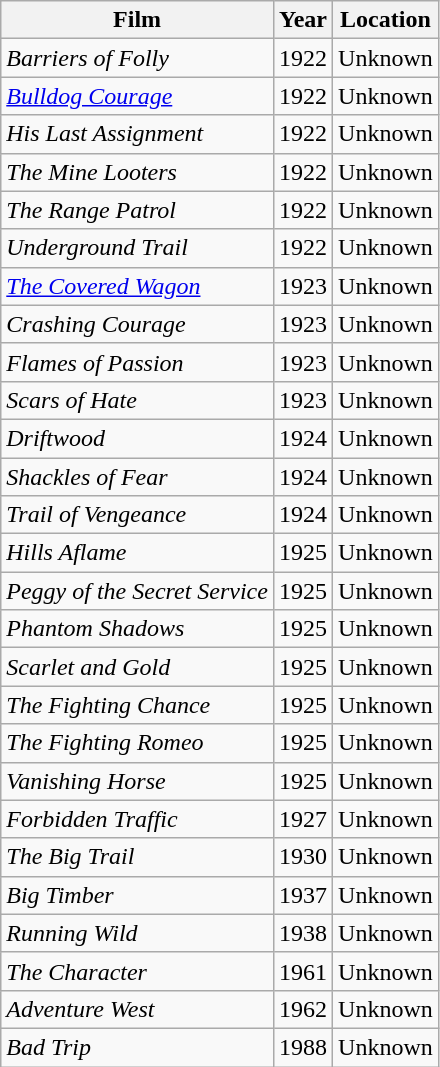<table class="wikitable sortable">
<tr>
<th>Film</th>
<th>Year</th>
<th>Location</th>
</tr>
<tr>
<td><em>Barriers of Folly</em></td>
<td>1922</td>
<td>Unknown</td>
</tr>
<tr>
<td><em><a href='#'>Bulldog Courage</a></em></td>
<td>1922</td>
<td>Unknown</td>
</tr>
<tr>
<td><em>His Last Assignment</em></td>
<td>1922</td>
<td>Unknown</td>
</tr>
<tr>
<td><em>The Mine Looters</em></td>
<td>1922</td>
<td>Unknown</td>
</tr>
<tr>
<td><em>The Range Patrol</em></td>
<td>1922</td>
<td>Unknown</td>
</tr>
<tr>
<td><em>Underground Trail</em></td>
<td>1922</td>
<td>Unknown</td>
</tr>
<tr>
<td><em><a href='#'>The Covered Wagon</a></em></td>
<td>1923</td>
<td>Unknown</td>
</tr>
<tr>
<td><em>Crashing Courage</em></td>
<td>1923</td>
<td>Unknown</td>
</tr>
<tr>
<td><em>Flames of Passion</em></td>
<td>1923</td>
<td>Unknown</td>
</tr>
<tr>
<td><em>Scars of Hate</em></td>
<td>1923</td>
<td>Unknown</td>
</tr>
<tr>
<td><em>Driftwood</em></td>
<td>1924</td>
<td>Unknown</td>
</tr>
<tr>
<td><em>Shackles of Fear</em></td>
<td>1924</td>
<td>Unknown</td>
</tr>
<tr>
<td><em>Trail of Vengeance</em></td>
<td>1924</td>
<td>Unknown</td>
</tr>
<tr>
<td><em>Hills Aflame</em></td>
<td>1925</td>
<td>Unknown</td>
</tr>
<tr>
<td><em>Peggy of the Secret Service</em></td>
<td>1925</td>
<td>Unknown</td>
</tr>
<tr>
<td><em>Phantom Shadows</em></td>
<td>1925</td>
<td>Unknown</td>
</tr>
<tr>
<td><em>Scarlet and Gold</em></td>
<td>1925</td>
<td>Unknown</td>
</tr>
<tr>
<td><em>The Fighting Chance</em></td>
<td>1925</td>
<td>Unknown</td>
</tr>
<tr>
<td><em>The Fighting Romeo</em></td>
<td>1925</td>
<td>Unknown</td>
</tr>
<tr>
<td><em>Vanishing Horse</em></td>
<td>1925</td>
<td>Unknown</td>
</tr>
<tr>
<td><em>Forbidden Traffic</em></td>
<td>1927</td>
<td>Unknown</td>
</tr>
<tr>
<td><em>The Big Trail</em></td>
<td>1930</td>
<td>Unknown</td>
</tr>
<tr>
<td><em>Big Timber</em></td>
<td>1937</td>
<td>Unknown</td>
</tr>
<tr>
<td><em>Running Wild</em></td>
<td>1938</td>
<td>Unknown</td>
</tr>
<tr>
<td><em>The Character</em></td>
<td>1961</td>
<td>Unknown</td>
</tr>
<tr>
<td><em>Adventure West</em></td>
<td>1962</td>
<td>Unknown</td>
</tr>
<tr>
<td><em>Bad Trip</em></td>
<td>1988</td>
<td>Unknown</td>
</tr>
</table>
